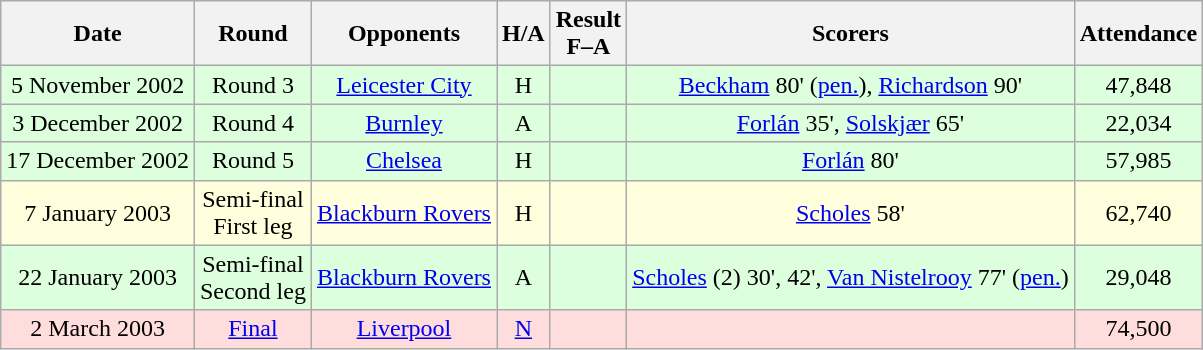<table class="wikitable" style="text-align:center">
<tr>
<th>Date</th>
<th>Round</th>
<th>Opponents</th>
<th>H/A</th>
<th>Result<br>F–A</th>
<th>Scorers</th>
<th>Attendance</th>
</tr>
<tr bgcolor="#ddffdd">
<td>5 November 2002</td>
<td>Round 3</td>
<td><a href='#'>Leicester City</a></td>
<td>H</td>
<td></td>
<td><a href='#'>Beckham</a> 80' (<a href='#'>pen.</a>), <a href='#'>Richardson</a> 90'</td>
<td>47,848</td>
</tr>
<tr bgcolor="#ddffdd">
<td>3 December 2002</td>
<td>Round 4</td>
<td><a href='#'>Burnley</a></td>
<td>A</td>
<td></td>
<td><a href='#'>Forlán</a> 35', <a href='#'>Solskjær</a> 65'</td>
<td>22,034</td>
</tr>
<tr bgcolor="#ddffdd">
<td>17 December 2002</td>
<td>Round 5</td>
<td><a href='#'>Chelsea</a></td>
<td>H</td>
<td></td>
<td><a href='#'>Forlán</a> 80'</td>
<td>57,985</td>
</tr>
<tr bgcolor="#ffffdd">
<td>7 January 2003</td>
<td>Semi-final<br>First leg</td>
<td><a href='#'>Blackburn Rovers</a></td>
<td>H</td>
<td></td>
<td><a href='#'>Scholes</a> 58'</td>
<td>62,740</td>
</tr>
<tr bgcolor="#ddffdd">
<td>22 January 2003</td>
<td>Semi-final<br>Second leg</td>
<td><a href='#'>Blackburn Rovers</a></td>
<td>A</td>
<td></td>
<td><a href='#'>Scholes</a> (2) 30', 42', <a href='#'>Van Nistelrooy</a> 77' (<a href='#'>pen.</a>)</td>
<td>29,048</td>
</tr>
<tr bgcolor="#ffdddd">
<td>2 March 2003</td>
<td><a href='#'>Final</a></td>
<td><a href='#'>Liverpool</a></td>
<td><a href='#'>N</a></td>
<td></td>
<td></td>
<td>74,500</td>
</tr>
</table>
